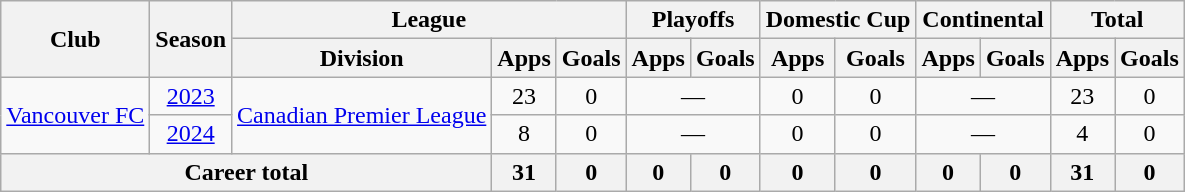<table class="wikitable" style="text-align: center">
<tr>
<th rowspan="2">Club</th>
<th rowspan="2">Season</th>
<th colspan="3">League</th>
<th colspan="2">Playoffs</th>
<th colspan="2">Domestic Cup</th>
<th colspan="2">Continental</th>
<th colspan="2">Total</th>
</tr>
<tr>
<th>Division</th>
<th>Apps</th>
<th>Goals</th>
<th>Apps</th>
<th>Goals</th>
<th>Apps</th>
<th>Goals</th>
<th>Apps</th>
<th>Goals</th>
<th>Apps</th>
<th>Goals</th>
</tr>
<tr>
<td rowspan=2><a href='#'>Vancouver FC</a></td>
<td><a href='#'>2023</a></td>
<td rowspan=2><a href='#'>Canadian Premier League</a></td>
<td>23</td>
<td>0</td>
<td colspan="2">—</td>
<td>0</td>
<td>0</td>
<td colspan="2">—</td>
<td>23</td>
<td>0</td>
</tr>
<tr>
<td><a href='#'>2024</a></td>
<td>8</td>
<td>0</td>
<td colspan="2">—</td>
<td>0</td>
<td>0</td>
<td colspan="2">—</td>
<td>4</td>
<td>0</td>
</tr>
<tr>
<th colspan="3"><strong>Career total</strong></th>
<th>31</th>
<th>0</th>
<th>0</th>
<th>0</th>
<th>0</th>
<th>0</th>
<th>0</th>
<th>0</th>
<th>31</th>
<th>0</th>
</tr>
</table>
